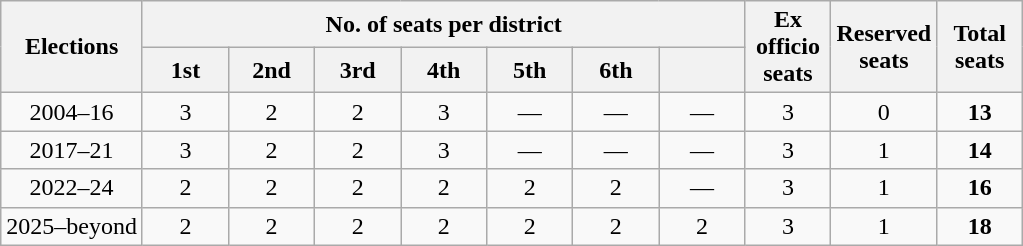<table class=wikitable style="text-align:center">
<tr>
<th rowspan=2>Elections</th>
<th colspan="7">No. of seats per district</th>
<th width=50px rowspan=2>Ex officio seats</th>
<th width=50px rowspan="2">Reserved seats</th>
<th rowspan="2" width="50px">Total seats</th>
</tr>
<tr>
<th width=50px>1st</th>
<th width=50px>2nd</th>
<th width="50px">3rd</th>
<th width="50px">4th</th>
<th width="50px">5th</th>
<th width="50px">6th</th>
<th width="50px"></th>
</tr>
<tr>
<td>2004–16</td>
<td>3</td>
<td>2</td>
<td>2</td>
<td>3</td>
<td>—</td>
<td>—</td>
<td>—</td>
<td>3</td>
<td>0</td>
<td><strong>13</strong></td>
</tr>
<tr>
<td>2017–21</td>
<td>3</td>
<td>2</td>
<td>2</td>
<td>3</td>
<td>—</td>
<td>—</td>
<td>—</td>
<td>3</td>
<td>1</td>
<td><strong>14</strong></td>
</tr>
<tr>
<td>2022–24</td>
<td>2</td>
<td>2</td>
<td>2</td>
<td>2</td>
<td>2</td>
<td>2</td>
<td>—</td>
<td>3</td>
<td>1</td>
<td><strong>16</strong></td>
</tr>
<tr>
<td>2025–beyond</td>
<td>2</td>
<td>2</td>
<td>2</td>
<td>2</td>
<td>2</td>
<td>2</td>
<td>2</td>
<td>3</td>
<td>1</td>
<td><strong>18</strong></td>
</tr>
</table>
